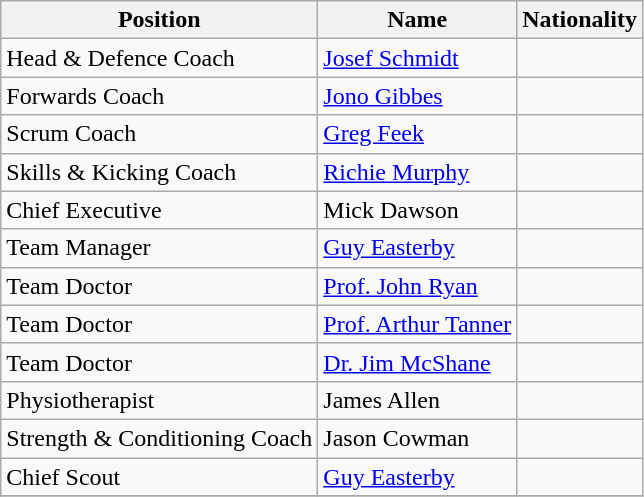<table class="wikitable">
<tr>
<th>Position</th>
<th>Name</th>
<th>Nationality</th>
</tr>
<tr>
<td>Head & Defence Coach</td>
<td><a href='#'>Josef Schmidt</a></td>
<td></td>
</tr>
<tr>
<td>Forwards Coach</td>
<td><a href='#'>Jono Gibbes</a></td>
<td></td>
</tr>
<tr>
<td>Scrum Coach</td>
<td><a href='#'>Greg Feek</a></td>
<td></td>
</tr>
<tr>
<td>Skills & Kicking Coach</td>
<td><a href='#'>Richie Murphy</a></td>
<td></td>
</tr>
<tr>
<td>Chief Executive</td>
<td>Mick Dawson</td>
<td></td>
</tr>
<tr>
<td>Team Manager</td>
<td><a href='#'>Guy Easterby</a></td>
<td></td>
</tr>
<tr>
<td>Team Doctor</td>
<td><a href='#'>Prof. John Ryan</a></td>
<td></td>
</tr>
<tr>
<td>Team Doctor</td>
<td><a href='#'>Prof. Arthur Tanner</a></td>
<td></td>
</tr>
<tr>
<td>Team Doctor</td>
<td><a href='#'>Dr. Jim McShane</a></td>
<td></td>
</tr>
<tr>
<td>Physiotherapist</td>
<td>James Allen</td>
<td></td>
</tr>
<tr>
<td>Strength & Conditioning Coach</td>
<td>Jason Cowman</td>
<td></td>
</tr>
<tr>
<td>Chief Scout</td>
<td><a href='#'>Guy Easterby</a></td>
<td></td>
</tr>
<tr>
</tr>
</table>
